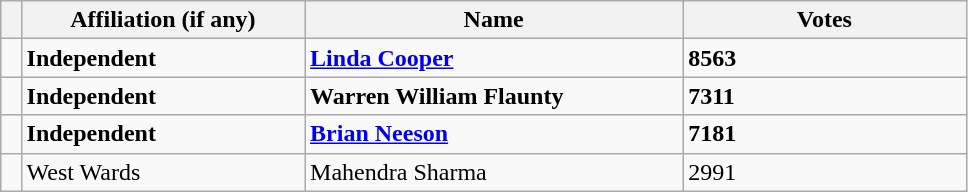<table class="wikitable" style="width:51%;">
<tr>
<th style="width:1%;"></th>
<th style="width:15%;">Affiliation (if any)</th>
<th style="width:20%;">Name</th>
<th style="width:15%;">Votes</th>
</tr>
<tr>
<td bgcolor=></td>
<td><strong>Independent</strong></td>
<td><strong><a href='#'>Linda Cooper</a></strong></td>
<td><strong>8563</strong></td>
</tr>
<tr>
<td bgcolor=></td>
<td><strong>Independent</strong></td>
<td><strong>Warren William Flaunty</strong></td>
<td><strong>7311</strong></td>
</tr>
<tr>
<td bgcolor=></td>
<td><strong> Independent</strong></td>
<td><strong><a href='#'>Brian Neeson</a></strong></td>
<td><strong>7181</strong></td>
</tr>
<tr>
<td bgcolor=></td>
<td>West Wards</td>
<td>Mahendra Sharma</td>
<td>2991</td>
</tr>
</table>
